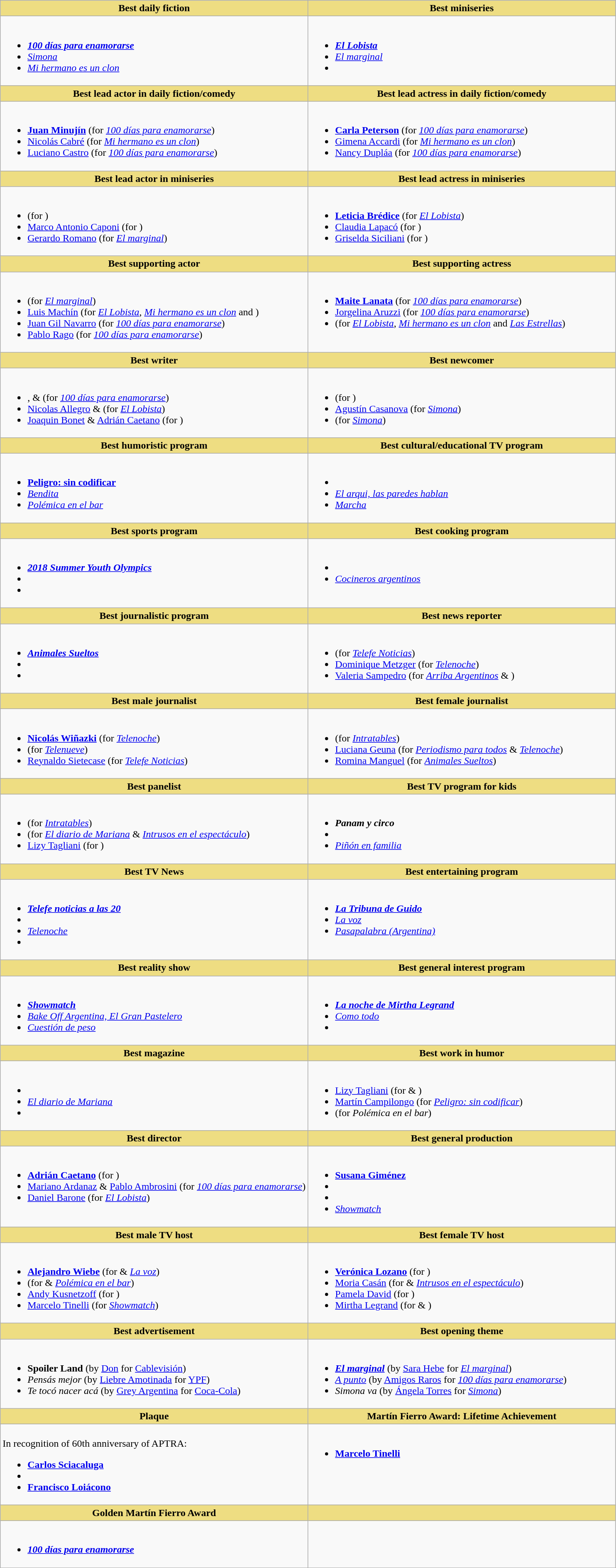<table class=wikitable>
<tr>
<th style="background:#EEDD82; width:50%">Best daily fiction</th>
<th style="background:#EEDD82; width:50%">Best miniseries</th>
</tr>
<tr>
<td valign="top"><br><ul><li><strong><em><a href='#'>100 días para enamorarse</a></em></strong></li><li><em><a href='#'>Simona</a></em></li><li><em><a href='#'>Mi hermano es un clon</a></em></li></ul></td>
<td valign="top"><br><ul><li><strong><em><a href='#'>El Lobista</a></em></strong></li><li><em><a href='#'>El marginal</a></em></li><li><em></em></li></ul></td>
</tr>
<tr>
<th style="background:#EEDD82; width:50%">Best lead actor in daily fiction/comedy</th>
<th style="background:#EEDD82; width:50%">Best lead actress in daily fiction/comedy</th>
</tr>
<tr>
<td valign="top"><br><ul><li><strong><a href='#'>Juan Minujín</a></strong> (for <em><a href='#'>100 días para enamorarse</a></em>)</li><li><a href='#'>Nicolás Cabré</a> (for <em><a href='#'>Mi hermano es un clon</a></em>)</li><li><a href='#'>Luciano Castro</a> (for <em><a href='#'>100 días para enamorarse</a></em>)</li></ul></td>
<td valign="top"><br><ul><li><strong><a href='#'>Carla Peterson</a></strong> (for <em><a href='#'>100 días para enamorarse</a></em>)</li><li><a href='#'>Gimena Accardi</a> (for <em><a href='#'>Mi hermano es un clon</a></em>)</li><li><a href='#'>Nancy Dupláa</a> (for <em><a href='#'>100 días para enamorarse</a></em>)</li></ul></td>
</tr>
<tr>
<th style="background:#EEDD82; width:50%">Best lead actor in miniseries</th>
<th style="background:#EEDD82; width:50%">Best lead actress in miniseries</th>
</tr>
<tr>
<td valign="top"><br><ul><li><strong></strong> (for <em></em>)</li><li><a href='#'>Marco Antonio Caponi</a> (for <em></em>)</li><li><a href='#'>Gerardo Romano</a> (for <em><a href='#'>El marginal</a></em>)</li></ul></td>
<td valign="top"><br><ul><li><strong><a href='#'>Leticia Brédice</a></strong> (for <em><a href='#'>El Lobista</a></em>)</li><li><a href='#'>Claudia Lapacó</a> (for <em></em>)</li><li><a href='#'>Griselda Siciliani</a> (for <em></em>)</li></ul></td>
</tr>
<tr>
<th style="background:#EEDD82; width:50%">Best supporting actor</th>
<th style="background:#EEDD82; width:50%">Best supporting actress</th>
</tr>
<tr>
<td valign="top"><br><ul><li><strong></strong> (for <em><a href='#'>El marginal</a></em>)</li><li><a href='#'>Luis Machín</a> (for <em><a href='#'>El Lobista</a></em>, <em><a href='#'>Mi hermano es un clon</a></em> and <em></em>)</li><li><a href='#'>Juan Gil Navarro</a> (for <em><a href='#'>100 días para enamorarse</a></em>)</li><li><a href='#'>Pablo Rago</a> (for <em><a href='#'>100 días para enamorarse</a></em>)</li></ul></td>
<td valign="top"><br><ul><li><strong><a href='#'>Maite Lanata</a></strong> (for <em><a href='#'>100 días para enamorarse</a></em>)</li><li><a href='#'>Jorgelina Aruzzi</a> (for <em><a href='#'>100 días para enamorarse</a></em>)</li><li> (for <em><a href='#'>El Lobista</a></em>, <em><a href='#'>Mi hermano es un clon</a></em> and <em><a href='#'>Las Estrellas</a></em>)</li></ul></td>
</tr>
<tr>
<th style="background:#EEDD82; width:50%">Best writer</th>
<th style="background:#EEDD82; width:50%">Best newcomer</th>
</tr>
<tr>
<td valign="top"><br><ul><li><strong></strong>, <strong></strong> & <strong></strong> (for <em><a href='#'>100 días para enamorarse</a></em>)</li><li><a href='#'>Nicolas Allegro</a> &  (for <em><a href='#'>El Lobista</a></em>)</li><li><a href='#'>Joaquin Bonet</a> & <a href='#'>Adrián Caetano</a> (for <em></em>)</li></ul></td>
<td valign="top"><br><ul><li><strong></strong> (for <em></em>)</li><li><a href='#'>Agustín Casanova</a> (for <em><a href='#'>Simona</a></em>)</li><li> (for <em><a href='#'>Simona</a></em>)</li></ul></td>
</tr>
<tr>
<th style="background:#EEDD82; width:50%">Best humoristic program</th>
<th style="background:#EEDD82; width:50%">Best cultural/educational TV program</th>
</tr>
<tr>
<td valign="top"><br><ul><li><strong><a href='#'>Peligro: sin codificar</a></strong></li><li><em><a href='#'>Bendita</a></em></li><li><em><a href='#'>Polémica en el bar</a></em></li></ul></td>
<td valign="top"><br><ul><li><strong><em></em></strong></li><li><em><a href='#'>El arqui, las paredes hablan</a></em></li><li><em><a href='#'>Marcha</a></em></li></ul></td>
</tr>
<tr>
<th style="background:#EEDD82; width:50%">Best sports program</th>
<th style="background:#EEDD82; width:50%">Best cooking program</th>
</tr>
<tr>
<td valign="top"><br><ul><li><strong><em><a href='#'>2018 Summer Youth Olympics</a></em></strong></li><li><em></em></li><li><em></em></li></ul></td>
<td valign="top"><br><ul><li><strong><em></em></strong></li><li><em><a href='#'>Cocineros argentinos</a></em></li></ul></td>
</tr>
<tr>
<th style="background:#EEDD82; width:50%">Best journalistic program</th>
<th style="background:#EEDD82; width:50%">Best news reporter</th>
</tr>
<tr>
<td valign="top"><br><ul><li><strong><em><a href='#'>Animales Sueltos</a></em></strong></li><li><em></em></li><li><em></em></li></ul></td>
<td valign="top"><br><ul><li><strong></strong> (for <em><a href='#'>Telefe Noticias</a></em>)</li><li><a href='#'>Dominique Metzger</a> (for <em><a href='#'>Telenoche</a></em>)</li><li><a href='#'>Valeria Sampedro</a> (for <em><a href='#'>Arriba Argentinos</a></em> & <em></em>)</li></ul></td>
</tr>
<tr>
<th style="background:#EEDD82; width:50%">Best male journalist</th>
<th style="background:#EEDD82; width:50%">Best female journalist</th>
</tr>
<tr>
<td valign="top"><br><ul><li><strong><a href='#'>Nicolás Wiñazki</a></strong> (for <em><a href='#'>Telenoche</a></em>)</li><li> (for <em><a href='#'>Telenueve</a></em>)</li><li><a href='#'>Reynaldo Sietecase</a> (for <em><a href='#'>Telefe Noticias</a></em>)</li></ul></td>
<td valign="top"><br><ul><li><strong></strong> (for <em><a href='#'>Intratables</a></em>)</li><li><a href='#'>Luciana Geuna</a> (for <em><a href='#'>Periodismo para todos</a></em> & <em><a href='#'>Telenoche</a></em>)</li><li><a href='#'>Romina Manguel</a> (for <em><a href='#'>Animales Sueltos</a></em>)</li></ul></td>
</tr>
<tr>
<th style="background:#EEDD82; width:50%">Best panelist</th>
<th style="background:#EEDD82; width:50%">Best TV program for kids</th>
</tr>
<tr>
<td valign="top"><br><ul><li><strong></strong> (for <em><a href='#'>Intratables</a></em>)</li><li> (for <em><a href='#'>El diario de Mariana</a></em> & <em><a href='#'>Intrusos en el espectáculo</a></em>)</li><li><a href='#'>Lizy Tagliani</a> (for <em></em>)</li></ul></td>
<td valign="top"><br><ul><li><strong><em>Panam y circo</em></strong></li><li><em></em></li><li><em><a href='#'>Piñón en familia</a></em></li></ul></td>
</tr>
<tr>
<th style="background:#EEDD82; width:50%">Best TV News</th>
<th style="background:#EEDD82; width:50%">Best entertaining program</th>
</tr>
<tr>
<td valign="top"><br><ul><li><strong><em><a href='#'>Telefe noticias a las 20</a></em></strong></li><li><em></em></li><li><em><a href='#'>Telenoche</a></em></li><li><em></em></li></ul></td>
<td valign="top"><br><ul><li><strong><em><a href='#'>La Tribuna de Guido</a></em></strong></li><li><em><a href='#'>La voz</a></em></li><li><em><a href='#'>Pasapalabra (Argentina)</a></em></li></ul></td>
</tr>
<tr>
<th style="background:#EEDD82; width:50%">Best reality show</th>
<th style="background:#EEDD82; width:50%">Best general interest program</th>
</tr>
<tr>
<td valign="top"><br><ul><li><strong><em><a href='#'>Showmatch</a></em></strong></li><li><em><a href='#'>Bake Off Argentina, El Gran Pastelero</a></em></li><li><em><a href='#'>Cuestión de peso</a></em></li></ul></td>
<td valign="top"><br><ul><li><strong><em><a href='#'>La noche de Mirtha Legrand</a></em></strong></li><li><em><a href='#'>Como todo</a></em></li><li><em></em></li></ul></td>
</tr>
<tr>
<th style="background:#EEDD82; width:50%">Best magazine</th>
<th style="background:#EEDD82; width:50%">Best work in humor</th>
</tr>
<tr>
<td valign="top"><br><ul><li><strong><em></em></strong></li><li><em><a href='#'>El diario de Mariana</a></em></li><li><em></em></li></ul></td>
<td valign="top"><br><ul><li><a href='#'>Lizy Tagliani</a> (for <em></em> & <em></em>)</li><li><a href='#'>Martín Campilongo</a> (for <em><a href='#'>Peligro: sin codificar</a></em>)</li><li> (for <em>Polémica en el bar</em>)</li></ul></td>
</tr>
<tr>
<th style="background:#EEDD82; width:50%">Best director</th>
<th style="background:#EEDD82; width:50%">Best general production</th>
</tr>
<tr>
<td valign="top"><br><ul><li><strong><a href='#'>Adrián Caetano</a></strong> (for <em></em>)</li><li><a href='#'>Mariano Ardanaz</a> & <a href='#'>Pablo Ambrosini</a> (for <em><a href='#'>100 días para enamorarse</a></em>)</li><li><a href='#'>Daniel Barone</a> (for <em><a href='#'>El Lobista</a></em>)</li></ul></td>
<td valign="top"><br><ul><li><strong><a href='#'>Susana Giménez</a></strong></li><li><em></em></li><li><em></em></li><li><em><a href='#'>Showmatch</a></em></li></ul></td>
</tr>
<tr>
<th style="background:#EEDD82; width:50%">Best male TV host</th>
<th style="background:#EEDD82; width:50%">Best female TV host</th>
</tr>
<tr>
<td valign="top"><br><ul><li><strong><a href='#'>Alejandro Wiebe</a></strong> (for <em></em> & <em><a href='#'>La voz</a></em>)</li><li> (for <em></em> & <em><a href='#'>Polémica en el bar</a></em>)</li><li><a href='#'>Andy Kusnetzoff</a> (for <em></em>)</li><li><a href='#'>Marcelo Tinelli</a> (for <em><a href='#'>Showmatch</a></em>)</li></ul></td>
<td valign="top"><br><ul><li><strong><a href='#'>Verónica Lozano</a></strong> (for <em></em>)</li><li><a href='#'>Moria Casán</a> (for <em></em> & <em><a href='#'>Intrusos en el espectáculo</a></em>)</li><li><a href='#'>Pamela David</a> (for <em></em>)</li><li><a href='#'>Mirtha Legrand</a> (for <em></em> & <em></em>)</li></ul></td>
</tr>
<tr>
<th style="background:#EEDD82; width:50%">Best advertisement</th>
<th style="background:#EEDD82; width:50%">Best opening theme</th>
</tr>
<tr>
<td valign="top"><br><ul><li><strong>Spoiler Land</strong> (by <a href='#'>Don</a> for <a href='#'>Cablevisión</a>)</li><li><em>Pensás mejor</em> (by <a href='#'>Liebre Amotinada</a> for <a href='#'>YPF</a>)</li><li><em>Te tocó nacer acá</em> (by <a href='#'>Grey Argentina</a> for <a href='#'>Coca-Cola</a>)</li></ul></td>
<td valign="top"><br><ul><li><strong><em><a href='#'>El marginal</a></em></strong> (by <a href='#'>Sara Hebe</a> for <em><a href='#'>El marginal</a></em>)</li><li><em><a href='#'>A punto</a></em> (by <a href='#'>Amigos Raros</a> for <em><a href='#'>100 días para enamorarse</a></em>)</li><li><em>Simona va</em> (by <a href='#'>Ángela Torres</a> for <em><a href='#'>Simona</a></em>)</li></ul></td>
</tr>
<tr>
<th style="background:#EEDD82; width:50%">Plaque</th>
<th style="background:#EEDD82; width:50%">Martín Fierro Award: Lifetime Achievement</th>
</tr>
<tr>
<td valign="top"><br>In recognition of 60th anniversary of APTRA:<ul><li><strong><a href='#'>Carlos Sciacaluga</a></strong></li><li><strong></strong></li><li><strong><a href='#'>Francisco Loiácono</a></strong></li></ul></td>
<td valign="top"><br><ul><li><strong><a href='#'>Marcelo Tinelli</a></strong></li></ul></td>
</tr>
<tr>
<th style="background:#EEDD82; width:50%">Golden Martín Fierro Award</th>
<th style="background:#EEDD82; width:50%"></th>
</tr>
<tr>
<td valign="top"><br><ul><li><strong><em><a href='#'>100 días para enamorarse</a></em></strong></li></ul></td>
<td valign="top"></td>
</tr>
<tr>
</tr>
</table>
